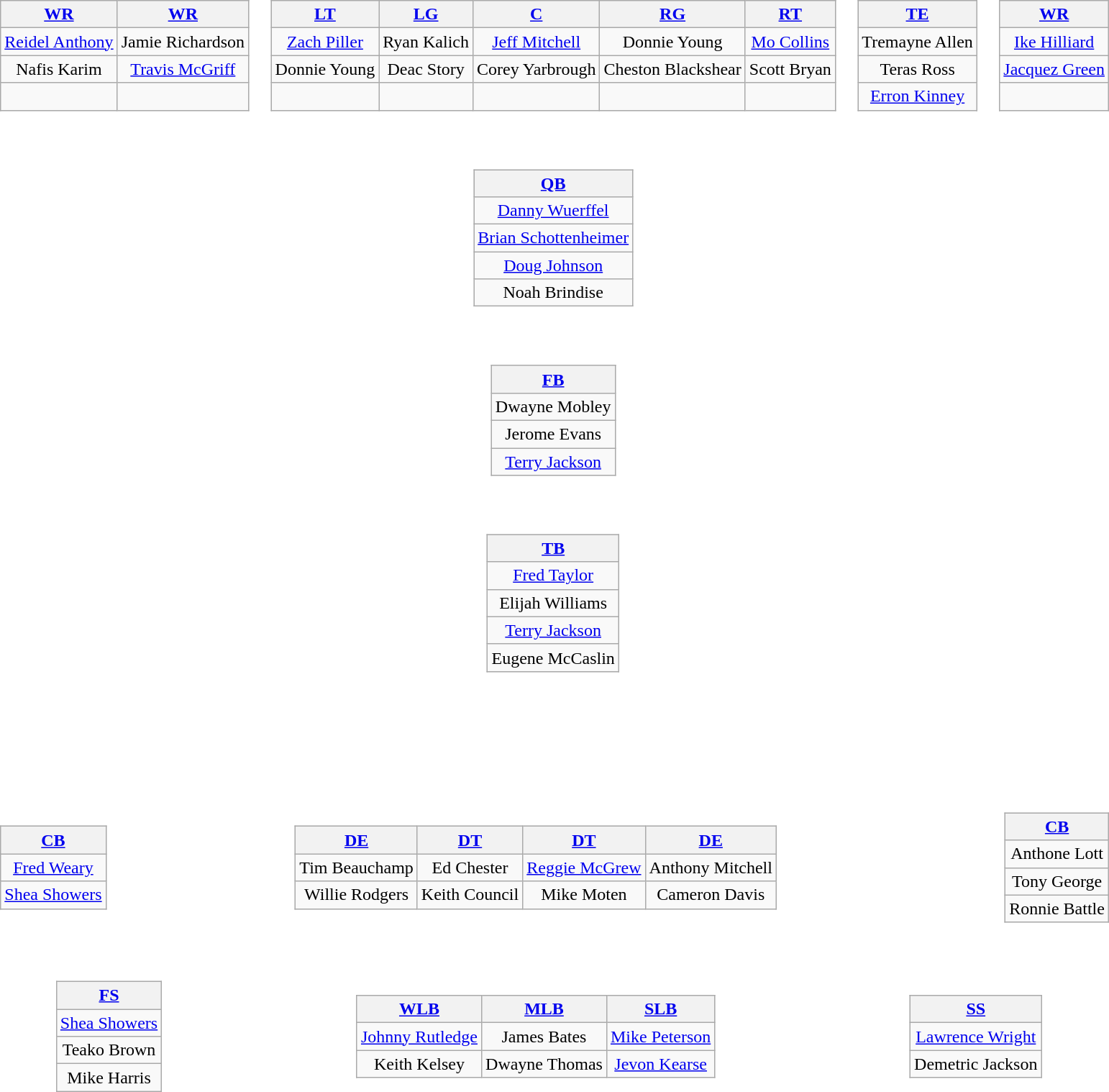<table>
<tr>
<td style="text-align:center;"><br><table style="width:100%">
<tr>
<td align="left"><br><table class="wikitable" style="text-align:center">
<tr>
<th><a href='#'>WR</a></th>
<th><a href='#'>WR</a></th>
</tr>
<tr>
<td><a href='#'>Reidel Anthony</a></td>
<td>Jamie Richardson</td>
</tr>
<tr>
<td>Nafis Karim</td>
<td><a href='#'>Travis McGriff</a></td>
</tr>
<tr>
<td> </td>
<td></td>
</tr>
</table>
</td>
<td><br><table class="wikitable" style="text-align:center">
<tr>
<th><a href='#'>LT</a></th>
<th><a href='#'>LG</a></th>
<th><a href='#'>C</a></th>
<th><a href='#'>RG</a></th>
<th><a href='#'>RT</a></th>
</tr>
<tr>
<td><a href='#'>Zach Piller</a></td>
<td>Ryan Kalich</td>
<td><a href='#'>Jeff Mitchell</a></td>
<td>Donnie Young</td>
<td><a href='#'>Mo Collins</a></td>
</tr>
<tr>
<td>Donnie Young</td>
<td>Deac Story</td>
<td>Corey Yarbrough</td>
<td>Cheston Blackshear</td>
<td>Scott Bryan</td>
</tr>
<tr>
<td> </td>
<td></td>
<td></td>
<td></td>
<td></td>
</tr>
</table>
</td>
<td><br><table class="wikitable" style="text-align:center">
<tr>
<th><a href='#'>TE</a></th>
</tr>
<tr>
<td>Tremayne Allen</td>
</tr>
<tr>
<td>Teras Ross</td>
</tr>
<tr>
<td><a href='#'>Erron Kinney</a></td>
</tr>
</table>
</td>
<td align="right"><br><table class="wikitable" style="text-align:center">
<tr>
<th><a href='#'>WR</a></th>
</tr>
<tr>
<td><a href='#'>Ike Hilliard</a></td>
</tr>
<tr>
<td><a href='#'>Jacquez Green</a></td>
</tr>
<tr>
<td> </td>
</tr>
</table>
</td>
</tr>
<tr>
<td></td>
<td align="center"><br><table class="wikitable" style="text-align:center">
<tr>
<th><a href='#'>QB</a></th>
</tr>
<tr>
<td><a href='#'>Danny Wuerffel</a></td>
</tr>
<tr>
<td><a href='#'>Brian Schottenheimer</a></td>
</tr>
<tr>
<td><a href='#'>Doug Johnson</a></td>
</tr>
<tr>
<td>Noah Brindise</td>
</tr>
</table>
</td>
</tr>
<tr>
<td></td>
<td align="center"><br><table class="wikitable" style="text-align:center">
<tr>
<th><a href='#'>FB</a></th>
</tr>
<tr>
<td>Dwayne Mobley</td>
</tr>
<tr>
<td>Jerome Evans</td>
</tr>
<tr>
<td><a href='#'>Terry Jackson</a></td>
</tr>
</table>
</td>
</tr>
<tr>
<td></td>
<td align="center"><br><table class="wikitable" style="text-align:center">
<tr>
<th><a href='#'>TB</a></th>
</tr>
<tr>
<td><a href='#'>Fred Taylor</a></td>
</tr>
<tr>
<td>Elijah Williams</td>
</tr>
<tr>
<td><a href='#'>Terry Jackson</a></td>
</tr>
<tr>
<td>Eugene McCaslin</td>
</tr>
</table>
</td>
</tr>
</table>
</td>
</tr>
<tr>
<td style="height:3em"></td>
</tr>
<tr>
<td style="text-align:center;"><br><table style="width:100%">
<tr>
<td align="left"><br><table class="wikitable" style="text-align:center">
<tr>
<th><a href='#'>CB</a></th>
</tr>
<tr>
<td><a href='#'>Fred Weary</a></td>
</tr>
<tr>
<td><a href='#'>Shea Showers</a></td>
</tr>
</table>
</td>
<td align="center"><br><table class="wikitable" style="text-align:center">
<tr>
<th><a href='#'>DE</a></th>
<th><a href='#'>DT</a></th>
<th><a href='#'>DT</a></th>
<th><a href='#'>DE</a></th>
</tr>
<tr>
<td>Tim Beauchamp</td>
<td>Ed Chester</td>
<td><a href='#'>Reggie McGrew</a></td>
<td>Anthony Mitchell</td>
</tr>
<tr>
<td>Willie Rodgers</td>
<td>Keith Council</td>
<td>Mike Moten</td>
<td>Cameron Davis</td>
</tr>
</table>
</td>
<td align="right"><br><table class="wikitable" style="text-align:center">
<tr>
<th><a href='#'>CB</a></th>
</tr>
<tr>
<td>Anthone Lott</td>
</tr>
<tr>
<td>Tony George</td>
</tr>
<tr>
<td>Ronnie Battle</td>
</tr>
</table>
</td>
</tr>
<tr>
<td align="right"><br><table class="wikitable" style="text-align:center">
<tr>
<th><a href='#'>FS</a></th>
</tr>
<tr>
<td><a href='#'>Shea Showers</a></td>
</tr>
<tr>
<td>Teako Brown</td>
</tr>
<tr>
<td>Mike Harris</td>
</tr>
</table>
</td>
<td align="center"><br><table class="wikitable" style="text-align:center">
<tr>
<th><a href='#'>WLB</a></th>
<th><a href='#'>MLB</a></th>
<th><a href='#'>SLB</a></th>
</tr>
<tr>
<td><a href='#'>Johnny Rutledge</a></td>
<td>James Bates</td>
<td><a href='#'>Mike Peterson</a></td>
</tr>
<tr>
<td>Keith Kelsey</td>
<td>Dwayne Thomas</td>
<td><a href='#'>Jevon Kearse</a></td>
</tr>
</table>
</td>
<td align="left"><br><table class="wikitable" style="text-align:center">
<tr>
<th><a href='#'>SS</a></th>
</tr>
<tr>
<td><a href='#'>Lawrence Wright</a></td>
</tr>
<tr>
<td>Demetric Jackson</td>
</tr>
</table>
</td>
</tr>
</table>
</td>
</tr>
</table>
